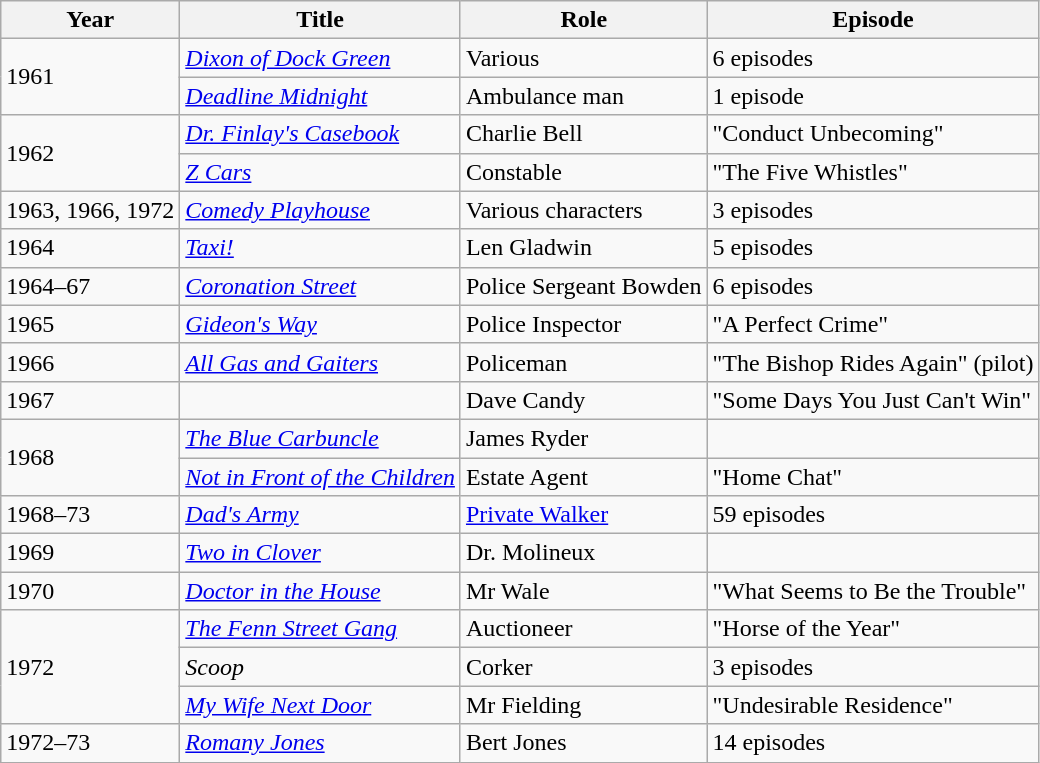<table class="wikitable">
<tr>
<th>Year</th>
<th>Title</th>
<th>Role</th>
<th>Episode</th>
</tr>
<tr>
<td rowspan="2">1961</td>
<td><em><a href='#'>Dixon of Dock Green</a></em></td>
<td>Various</td>
<td>6 episodes</td>
</tr>
<tr>
<td><em><a href='#'>Deadline Midnight</a></em></td>
<td>Ambulance man</td>
<td>1 episode</td>
</tr>
<tr>
<td rowspan="2">1962</td>
<td><em><a href='#'>Dr. Finlay's Casebook</a></em></td>
<td>Charlie Bell</td>
<td>"Conduct Unbecoming"</td>
</tr>
<tr>
<td><em><a href='#'>Z Cars</a></em></td>
<td>Constable</td>
<td>"The Five Whistles"</td>
</tr>
<tr>
<td>1963, 1966, 1972</td>
<td><em><a href='#'>Comedy Playhouse</a></em></td>
<td>Various characters</td>
<td>3 episodes</td>
</tr>
<tr>
<td>1964</td>
<td><em><a href='#'>Taxi!</a></em></td>
<td>Len Gladwin</td>
<td>5 episodes</td>
</tr>
<tr>
<td>1964–67</td>
<td><em><a href='#'>Coronation Street</a></em></td>
<td>Police Sergeant Bowden</td>
<td>6 episodes</td>
</tr>
<tr>
<td>1965</td>
<td><em><a href='#'>Gideon's Way</a></em></td>
<td>Police Inspector</td>
<td>"A Perfect Crime"</td>
</tr>
<tr>
<td>1966</td>
<td><em><a href='#'>All Gas and Gaiters</a></em></td>
<td>Policeman</td>
<td>"The Bishop Rides Again" (pilot)</td>
</tr>
<tr>
<td>1967</td>
<td><em></em></td>
<td>Dave Candy</td>
<td>"Some Days You Just Can't Win"</td>
</tr>
<tr>
<td rowspan="2">1968</td>
<td><em><a href='#'>The Blue Carbuncle</a></em></td>
<td>James Ryder</td>
<td></td>
</tr>
<tr>
<td><em><a href='#'>Not in Front of the Children</a></em></td>
<td>Estate Agent</td>
<td>"Home Chat"</td>
</tr>
<tr>
<td>1968–73</td>
<td><em><a href='#'>Dad's Army</a></em></td>
<td><a href='#'>Private Walker</a></td>
<td>59 episodes</td>
</tr>
<tr>
<td>1969</td>
<td><em><a href='#'>Two in Clover</a></em></td>
<td>Dr. Molineux</td>
<td></td>
</tr>
<tr>
<td>1970</td>
<td><em><a href='#'>Doctor in the House</a></em></td>
<td>Mr Wale</td>
<td>"What Seems to Be the Trouble"</td>
</tr>
<tr>
<td rowspan="3">1972</td>
<td><em><a href='#'>The Fenn Street Gang</a></em></td>
<td>Auctioneer</td>
<td>"Horse of the Year"</td>
</tr>
<tr>
<td><em>Scoop</em></td>
<td>Corker</td>
<td>3 episodes</td>
</tr>
<tr>
<td><em><a href='#'>My Wife Next Door</a></em></td>
<td>Mr Fielding</td>
<td>"Undesirable Residence"</td>
</tr>
<tr>
<td>1972–73</td>
<td><em><a href='#'>Romany Jones</a></em></td>
<td>Bert Jones</td>
<td>14 episodes</td>
</tr>
</table>
